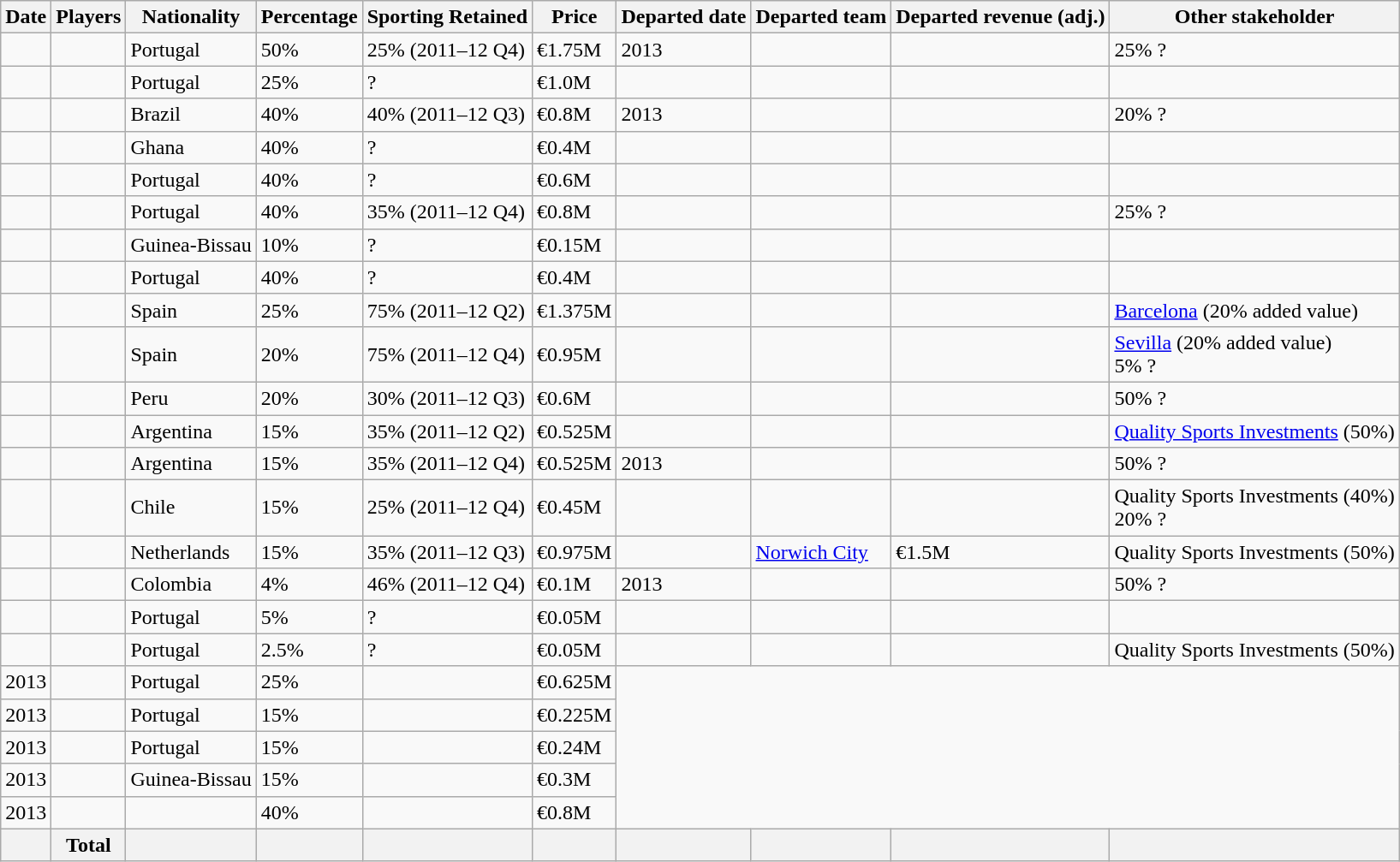<table class="wikitable sortable">
<tr>
<th>Date</th>
<th>Players</th>
<th>Nationality</th>
<th>Percentage</th>
<th>Sporting Retained</th>
<th>Price</th>
<th>Departed date</th>
<th>Departed team</th>
<th>Departed revenue (adj.)</th>
<th>Other stakeholder</th>
</tr>
<tr>
<td></td>
<td></td>
<td>Portugal</td>
<td>50%</td>
<td>25% (2011–12 Q4)</td>
<td>€1.75M</td>
<td>2013</td>
<td></td>
<td></td>
<td>25% ?</td>
</tr>
<tr>
<td></td>
<td></td>
<td>Portugal</td>
<td>25%</td>
<td>?</td>
<td>€1.0M</td>
<td></td>
<td></td>
<td></td>
<td></td>
</tr>
<tr>
<td></td>
<td></td>
<td>Brazil</td>
<td>40%</td>
<td>40% (2011–12 Q3)</td>
<td>€0.8M</td>
<td>2013</td>
<td></td>
<td></td>
<td>20% ?</td>
</tr>
<tr>
<td></td>
<td></td>
<td>Ghana</td>
<td>40%</td>
<td>?</td>
<td>€0.4M</td>
<td></td>
<td></td>
<td></td>
<td></td>
</tr>
<tr>
<td></td>
<td></td>
<td>Portugal</td>
<td>40%</td>
<td>?</td>
<td>€0.6M</td>
<td></td>
<td></td>
<td></td>
<td></td>
</tr>
<tr>
<td></td>
<td></td>
<td>Portugal</td>
<td>40%</td>
<td>35% (2011–12 Q4)</td>
<td>€0.8M</td>
<td></td>
<td></td>
<td></td>
<td>25% ?</td>
</tr>
<tr>
<td></td>
<td></td>
<td>Guinea-Bissau</td>
<td>10%</td>
<td>?</td>
<td>€0.15M</td>
<td></td>
<td></td>
<td></td>
<td></td>
</tr>
<tr>
<td></td>
<td></td>
<td>Portugal</td>
<td>40%</td>
<td>?</td>
<td>€0.4M</td>
<td></td>
<td></td>
<td></td>
<td></td>
</tr>
<tr>
<td></td>
<td></td>
<td>Spain</td>
<td>25%</td>
<td>75% (2011–12 Q2)</td>
<td>€1.375M</td>
<td></td>
<td></td>
<td></td>
<td><a href='#'>Barcelona</a> (20% added value)</td>
</tr>
<tr>
<td></td>
<td></td>
<td>Spain</td>
<td>20%</td>
<td>75% (2011–12 Q4)</td>
<td>€0.95M</td>
<td></td>
<td></td>
<td></td>
<td><a href='#'>Sevilla</a> (20% added value)<br>5% ?</td>
</tr>
<tr>
<td></td>
<td></td>
<td>Peru</td>
<td>20%</td>
<td>30% (2011–12 Q3)</td>
<td>€0.6M</td>
<td></td>
<td></td>
<td></td>
<td>50% ?</td>
</tr>
<tr>
<td></td>
<td></td>
<td>Argentina</td>
<td>15%</td>
<td>35% (2011–12 Q2)</td>
<td>€0.525M</td>
<td></td>
<td></td>
<td></td>
<td><a href='#'>Quality Sports Investments</a> (50%)</td>
</tr>
<tr>
<td></td>
<td></td>
<td>Argentina</td>
<td>15%</td>
<td>35% (2011–12 Q4)</td>
<td>€0.525M</td>
<td>2013</td>
<td></td>
<td></td>
<td>50% ?</td>
</tr>
<tr>
<td></td>
<td></td>
<td>Chile</td>
<td>15%</td>
<td>25% (2011–12 Q4)</td>
<td>€0.45M</td>
<td></td>
<td></td>
<td></td>
<td>Quality Sports Investments (40%)<br>20% ?</td>
</tr>
<tr>
<td></td>
<td></td>
<td>Netherlands</td>
<td> 15%</td>
<td> 35% (2011–12 Q3)</td>
<td> €0.975M</td>
<td></td>
<td> <a href='#'>Norwich City</a></td>
<td> €1.5M</td>
<td>Quality Sports Investments (50%)</td>
</tr>
<tr>
<td></td>
<td></td>
<td>Colombia</td>
<td>4%</td>
<td>46% (2011–12 Q4)</td>
<td>€0.1M</td>
<td>2013</td>
<td></td>
<td></td>
<td>50% ?</td>
</tr>
<tr>
<td></td>
<td></td>
<td>Portugal</td>
<td>5%</td>
<td>?</td>
<td>€0.05M</td>
<td></td>
<td></td>
<td></td>
<td></td>
</tr>
<tr>
<td></td>
<td></td>
<td>Portugal</td>
<td>2.5%</td>
<td>?</td>
<td>€0.05M</td>
<td></td>
<td></td>
<td></td>
<td>Quality Sports Investments (50%)</td>
</tr>
<tr>
<td>2013</td>
<td></td>
<td>Portugal</td>
<td>25%</td>
<td></td>
<td>€0.625M</td>
</tr>
<tr>
<td>2013</td>
<td></td>
<td>Portugal</td>
<td>15%</td>
<td></td>
<td>€0.225M</td>
</tr>
<tr>
<td>2013</td>
<td></td>
<td>Portugal</td>
<td>15%</td>
<td></td>
<td>€0.24M</td>
</tr>
<tr>
<td>2013</td>
<td></td>
<td>Guinea-Bissau</td>
<td>15%</td>
<td></td>
<td>€0.3M</td>
</tr>
<tr>
<td>2013</td>
<td></td>
<td></td>
<td>40%</td>
<td></td>
<td>€0.8M</td>
</tr>
<tr>
<th></th>
<th>Total</th>
<th></th>
<th></th>
<th></th>
<th></th>
<th></th>
<th></th>
<th></th>
<th></th>
</tr>
</table>
